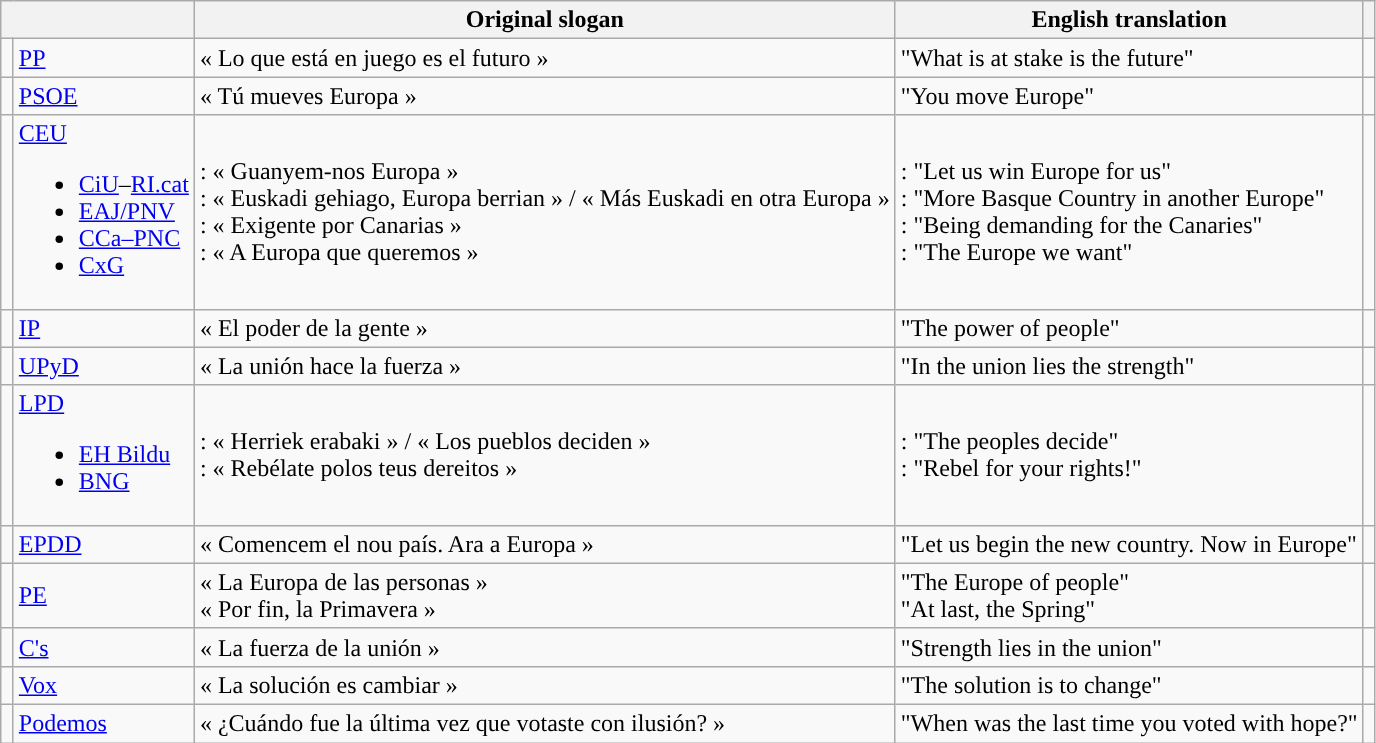<table class="wikitable" style="text-align:left;">
<tr>
<th style="text-align:left;" colspan="2"></th>
<th>Original slogan</th>
<th>English translation</th>
<th></th>
</tr>
<tr>
<td width="1" style="color:inherit;background:"></td>
<td><a href='#'>PP</a></td>
<td>« Lo que está en juego es el futuro »</td>
<td>"What is at stake is the future"</td>
<td></td>
</tr>
<tr>
<td style="color:inherit;background:"></td>
<td><a href='#'>PSOE</a></td>
<td>« Tú mueves Europa »</td>
<td>"You move Europe"</td>
<td></td>
</tr>
<tr>
<td style="color:inherit;background:"></td>
<td><a href='#'>CEU</a><br><ul><li><a href='#'>CiU</a>–<a href='#'>RI.cat</a></li><li><a href='#'>EAJ/PNV</a></li><li><a href='#'>CCa–PNC</a></li><li><a href='#'>CxG</a></li></ul></td>
<td>: « Guanyem-nos Europa »<br>: « Euskadi gehiago, Europa berrian » / « Más Euskadi en otra Europa »<br>: « Exigente por Canarias »<br>: « A Europa que queremos »</td>
<td>: "Let us win Europe for us"<br>: "More Basque Country in another Europe"<br>: "Being demanding for the Canaries"<br>: "The Europe we want"</td>
<td></td>
</tr>
<tr>
<td style="color:inherit;background:"></td>
<td><a href='#'>IP</a></td>
<td>« El poder de la gente »</td>
<td>"The power of people"</td>
<td></td>
</tr>
<tr>
<td style="color:inherit;background:"></td>
<td><a href='#'>UPyD</a></td>
<td>« La unión hace la fuerza »</td>
<td>"In the union lies the strength"</td>
<td><br></td>
</tr>
<tr>
<td style="color:inherit;background:"></td>
<td><a href='#'>LPD</a><br><ul><li><a href='#'>EH Bildu</a></li><li><a href='#'>BNG</a></li></ul></td>
<td>: « Herriek erabaki » / « Los pueblos deciden »<br>: « Rebélate polos teus dereitos »</td>
<td>: "The peoples decide"<br>: "Rebel for your rights!"</td>
<td><br></td>
</tr>
<tr>
<td style="color:inherit;background:"></td>
<td><a href='#'>EPDD</a></td>
<td>« Comencem el nou país. Ara a Europa »</td>
<td>"Let us begin the new country. Now in Europe"</td>
<td></td>
</tr>
<tr>
<td style="color:inherit;background:"></td>
<td><a href='#'>PE</a></td>
<td>« La Europa de las personas »<br>« Por fin, la Primavera »</td>
<td>"The Europe of people"<br>"At last, the Spring"</td>
<td><br><br></td>
</tr>
<tr>
<td style="color:inherit;background:"></td>
<td><a href='#'>C's</a></td>
<td>« La fuerza de la unión »</td>
<td>"Strength lies in the union"</td>
<td></td>
</tr>
<tr>
<td style="color:inherit;background:"></td>
<td><a href='#'>Vox</a></td>
<td>« La solución es cambiar »</td>
<td>"The solution is to change"</td>
<td></td>
</tr>
<tr>
<td style="color:inherit;background:"></td>
<td><a href='#'>Podemos</a></td>
<td>« ¿Cuándo fue la última vez que votaste con ilusión? »</td>
<td>"When was the last time you voted with hope?"</td>
<td></td>
</tr>
</table>
